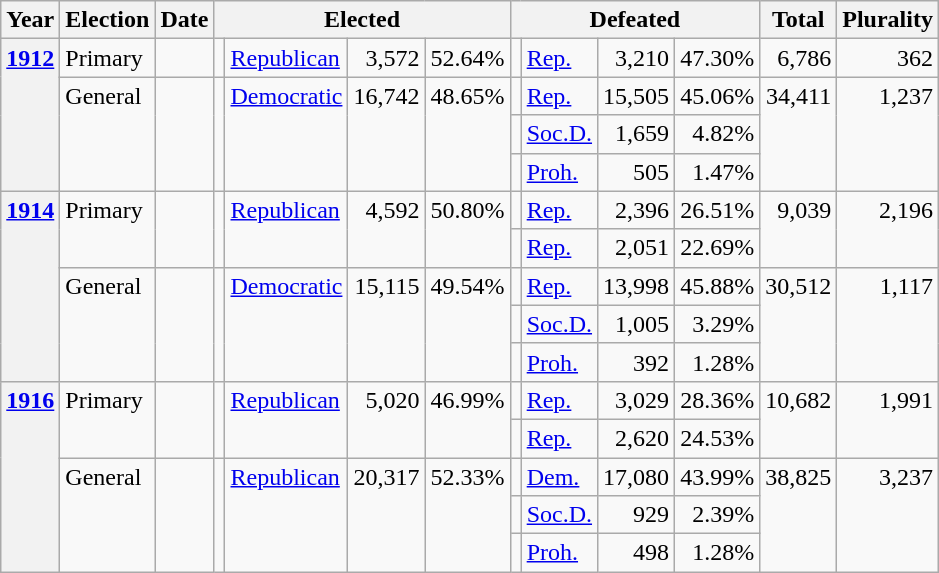<table class=wikitable>
<tr>
<th>Year</th>
<th>Election</th>
<th>Date</th>
<th ! colspan="4">Elected</th>
<th ! colspan="4">Defeated</th>
<th>Total</th>
<th>Plurality</th>
</tr>
<tr>
<th rowspan="4" valign="top"><a href='#'>1912</a></th>
<td valign="top">Primary</td>
<td valign="top"></td>
<td valign="top"></td>
<td valign="top" ><a href='#'>Republican</a></td>
<td valign="top" align="right">3,572</td>
<td valign="top" align="right">52.64%</td>
<td valign="top"></td>
<td><a href='#'>Rep.</a></td>
<td valign="top" align="right">3,210</td>
<td valign="top" align="right">47.30%</td>
<td valign="top" align="right">6,786</td>
<td valign="top" align="right">362</td>
</tr>
<tr>
<td rowspan="3" valign="top">General</td>
<td rowspan="3" valign="top"></td>
<td rowspan="3" valign="top"></td>
<td rowspan="3" valign="top" ><a href='#'>Democratic</a></td>
<td rowspan="3" valign="top" align="right">16,742</td>
<td rowspan="3" valign="top" align="right">48.65%</td>
<td valign="top"></td>
<td><a href='#'>Rep.</a></td>
<td valign="top" align="right">15,505</td>
<td valign="top" align="right">45.06%</td>
<td rowspan="3" valign="top" align="right">34,411</td>
<td rowspan="3" valign="top" align="right">1,237</td>
</tr>
<tr>
<td valign="top"></td>
<td><a href='#'>Soc.D.</a></td>
<td valign="top" align="right">1,659</td>
<td valign="top" align="right">4.82%</td>
</tr>
<tr>
<td valign="top"></td>
<td><a href='#'>Proh.</a></td>
<td valign="top" align="right">505</td>
<td valign="top" align="right">1.47%</td>
</tr>
<tr>
<th rowspan="5" valign="top"><a href='#'>1914</a></th>
<td rowspan="2" valign="top">Primary</td>
<td rowspan="2" valign="top"></td>
<td rowspan="2" valign="top"></td>
<td rowspan="2" valign="top" ><a href='#'>Republican</a></td>
<td rowspan="2" valign="top" align="right">4,592</td>
<td rowspan="2" valign="top" align="right">50.80%</td>
<td valign="top"></td>
<td><a href='#'>Rep.</a></td>
<td valign="top" align="right">2,396</td>
<td valign="top" align="right">26.51%</td>
<td rowspan="2" valign="top" align="right">9,039</td>
<td rowspan="2" valign="top" align="right">2,196</td>
</tr>
<tr>
<td valign="top"></td>
<td><a href='#'>Rep.</a></td>
<td valign="top" align="right">2,051</td>
<td valign="top" align="right">22.69%</td>
</tr>
<tr>
<td rowspan="3" valign="top">General</td>
<td rowspan="3" valign="top"></td>
<td rowspan="3" valign="top"></td>
<td rowspan="3" valign="top" ><a href='#'>Democratic</a></td>
<td rowspan="3" valign="top" align="right">15,115</td>
<td rowspan="3" valign="top" align="right">49.54%</td>
<td valign="top"></td>
<td><a href='#'>Rep.</a></td>
<td valign="top" align="right">13,998</td>
<td valign="top" align="right">45.88%</td>
<td rowspan="3" valign="top" align="right">30,512</td>
<td rowspan="3" valign="top" align="right">1,117</td>
</tr>
<tr>
<td valign="top"></td>
<td><a href='#'>Soc.D.</a></td>
<td valign="top" align="right">1,005</td>
<td valign="top" align="right">3.29%</td>
</tr>
<tr>
<td valign="top"></td>
<td><a href='#'>Proh.</a></td>
<td valign="top" align="right">392</td>
<td valign="top" align="right">1.28%</td>
</tr>
<tr>
<th rowspan="5" valign="top"><a href='#'>1916</a></th>
<td rowspan="2" valign="top">Primary</td>
<td rowspan="2" valign="top"></td>
<td rowspan="2" valign="top"></td>
<td rowspan="2" valign="top" ><a href='#'>Republican</a></td>
<td rowspan="2" valign="top" align="right">5,020</td>
<td rowspan="2" valign="top" align="right">46.99%</td>
<td valign="top"></td>
<td><a href='#'>Rep.</a></td>
<td valign="top" align="right">3,029</td>
<td valign="top" align="right">28.36%</td>
<td rowspan="2" valign="top" align="right">10,682</td>
<td rowspan="2" valign="top" align="right">1,991</td>
</tr>
<tr>
<td valign="top"></td>
<td><a href='#'>Rep.</a></td>
<td valign="top" align="right">2,620</td>
<td valign="top" align="right">24.53%</td>
</tr>
<tr>
<td rowspan="3" valign="top">General</td>
<td rowspan="3" valign="top"></td>
<td rowspan="3" valign="top"></td>
<td rowspan="3" valign="top" ><a href='#'>Republican</a></td>
<td rowspan="3" valign="top" align="right">20,317</td>
<td rowspan="3" valign="top" align="right">52.33%</td>
<td valign="top"></td>
<td><a href='#'>Dem.</a></td>
<td valign="top" align="right">17,080</td>
<td valign="top" align="right">43.99%</td>
<td rowspan="3" valign="top" align="right">38,825</td>
<td rowspan="3" valign="top" align="right">3,237</td>
</tr>
<tr>
<td valign="top"></td>
<td><a href='#'>Soc.D.</a></td>
<td valign="top" align="right">929</td>
<td valign="top" align="right">2.39%</td>
</tr>
<tr>
<td valign="top"></td>
<td><a href='#'>Proh.</a></td>
<td valign="top" align="right">498</td>
<td valign="top" align="right">1.28%</td>
</tr>
</table>
